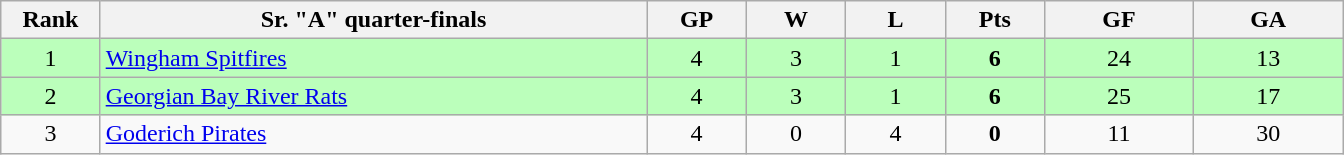<table class="wikitable" style="text-align:center" width:50em">
<tr>
<th bgcolor="#DDDDFF" width="5%">Rank</th>
<th bgcolor="#DDDDFF" width="27.5%">Sr. "A" quarter-finals</th>
<th bgcolor="#DDDDFF" width="5%">GP</th>
<th bgcolor="#DDDDFF" width="5%">W</th>
<th bgcolor="#DDDDFF" width="5%">L</th>
<th bgcolor="#DDDDFF" width="5%">Pts</th>
<th bgcolor="#DDDDFF" width="7.5%">GF</th>
<th bgcolor="#DDDDFF" width="7.5%">GA</th>
</tr>
<tr bgcolor="#bbffbb">
<td>1</td>
<td align=left><a href='#'>Wingham Spitfires</a></td>
<td>4</td>
<td>3</td>
<td>1</td>
<td><strong>6</strong></td>
<td>24</td>
<td>13</td>
</tr>
<tr bgcolor="#bbffbb">
<td>2</td>
<td align=left><a href='#'>Georgian Bay River Rats</a></td>
<td>4</td>
<td>3</td>
<td>1</td>
<td><strong>6</strong></td>
<td>25</td>
<td>17</td>
</tr>
<tr>
<td>3</td>
<td align=left><a href='#'>Goderich Pirates</a></td>
<td>4</td>
<td>0</td>
<td>4</td>
<td><strong>0</strong></td>
<td>11</td>
<td>30</td>
</tr>
</table>
